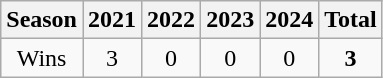<table class=wikitable>
<tr>
<th>Season</th>
<th>2021</th>
<th>2022</th>
<th>2023</th>
<th>2024</th>
<th><strong>Total</strong></th>
</tr>
<tr align=center>
<td>Wins</td>
<td>3</td>
<td>0</td>
<td>0</td>
<td>0</td>
<td><strong>3</strong></td>
</tr>
</table>
